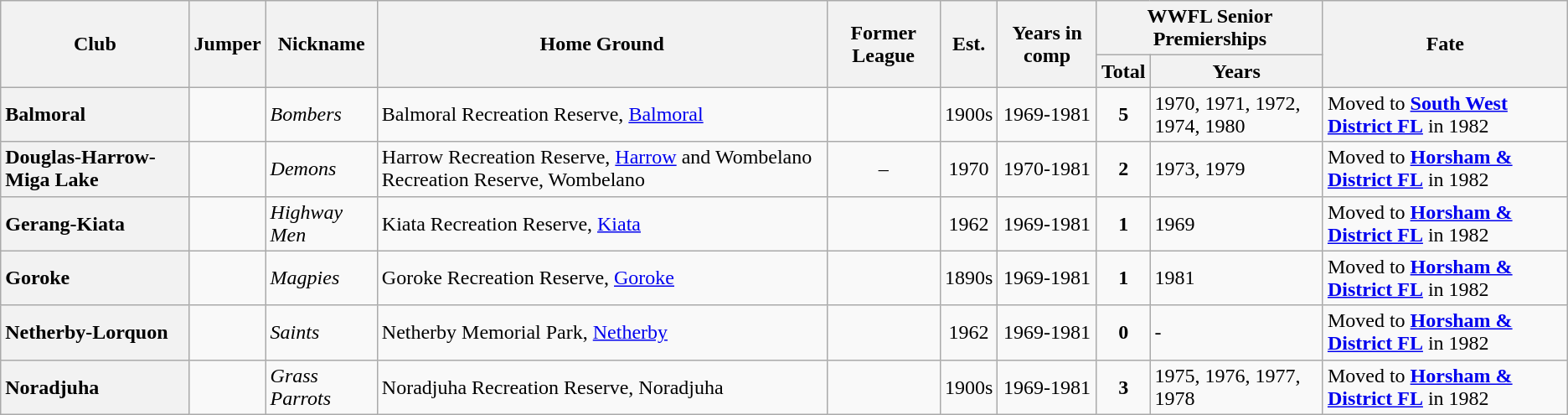<table class="wikitable sortable">
<tr>
<th rowspan="2">Club</th>
<th rowspan="2">Jumper</th>
<th rowspan="2">Nickname</th>
<th rowspan="2">Home Ground</th>
<th rowspan="2">Former League</th>
<th rowspan="2">Est.</th>
<th rowspan="2">Years in comp</th>
<th colspan="2">WWFL Senior Premierships</th>
<th rowspan="2">Fate</th>
</tr>
<tr>
<th>Total</th>
<th>Years</th>
</tr>
<tr>
<th style="text-align:left">Balmoral</th>
<td></td>
<td><em>Bombers</em></td>
<td>Balmoral Recreation Reserve, <a href='#'>Balmoral</a></td>
<td style="text-align:center;"></td>
<td style="text-align:center;">1900s</td>
<td style="text-align:center;">1969-1981</td>
<td style="text-align:center;"><strong>5</strong></td>
<td>1970, 1971, 1972, 1974, 1980</td>
<td>Moved to <a href='#'><strong>South West District FL</strong></a> in 1982</td>
</tr>
<tr>
<th style="text-align:left">Douglas-Harrow-Miga Lake</th>
<td></td>
<td><em>Demons</em></td>
<td>Harrow Recreation Reserve, <a href='#'>Harrow</a> and Wombelano Recreation Reserve, Wombelano</td>
<td style="text-align:center;">–</td>
<td style="text-align:center;">1970</td>
<td style="text-align:center;">1970-1981</td>
<td style="text-align:center;"><strong>2</strong></td>
<td>1973, 1979</td>
<td>Moved to <a href='#'><strong>Horsham & District FL</strong></a> in 1982</td>
</tr>
<tr>
<th style="text-align:left">Gerang-Kiata</th>
<td></td>
<td><em>Highway Men</em></td>
<td>Kiata Recreation Reserve, <a href='#'>Kiata</a></td>
<td style="text-align:center;"></td>
<td style="text-align:center;">1962</td>
<td style="text-align:center;">1969-1981</td>
<td style="text-align:center;"><strong>1</strong></td>
<td>1969</td>
<td>Moved to <a href='#'><strong>Horsham & District FL</strong></a> in 1982</td>
</tr>
<tr>
<th style="text-align:left">Goroke</th>
<td></td>
<td><em>Magpies</em></td>
<td>Goroke Recreation Reserve, <a href='#'>Goroke</a></td>
<td style="text-align:center;"></td>
<td style="text-align:center;">1890s</td>
<td style="text-align:center;">1969-1981</td>
<td style="text-align:center;"><strong>1</strong></td>
<td>1981</td>
<td>Moved to <a href='#'><strong>Horsham & District FL</strong></a> in 1982</td>
</tr>
<tr>
<th style="text-align:left">Netherby-Lorquon</th>
<td></td>
<td><em>Saints</em></td>
<td>Netherby Memorial Park, <a href='#'>Netherby</a></td>
<td style="text-align:center;"></td>
<td style="text-align:center;">1962</td>
<td style="text-align:center;">1969-1981</td>
<td style="text-align:center;"><strong>0</strong></td>
<td>-</td>
<td>Moved to <a href='#'><strong>Horsham & District FL</strong></a> in 1982</td>
</tr>
<tr>
<th style="text-align:left">Noradjuha</th>
<td></td>
<td><em>Grass Parrots</em></td>
<td>Noradjuha Recreation Reserve, Noradjuha</td>
<td style="text-align:center;"></td>
<td style="text-align:center;">1900s</td>
<td style="text-align:center;">1969-1981</td>
<td style="text-align:center;"><strong>3</strong></td>
<td>1975, 1976, 1977, 1978</td>
<td>Moved to <a href='#'><strong>Horsham & District FL</strong></a> in 1982</td>
</tr>
</table>
